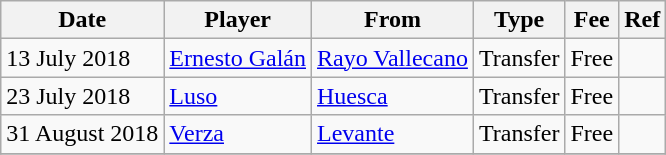<table class="wikitable">
<tr>
<th>Date</th>
<th>Player</th>
<th>From</th>
<th>Type</th>
<th>Fee</th>
<th>Ref</th>
</tr>
<tr>
<td>13 July 2018</td>
<td> <a href='#'>Ernesto Galán</a></td>
<td> <a href='#'>Rayo Vallecano</a></td>
<td>Transfer</td>
<td>Free</td>
<td></td>
</tr>
<tr>
<td>23 July 2018</td>
<td> <a href='#'>Luso</a></td>
<td> <a href='#'>Huesca</a></td>
<td>Transfer</td>
<td>Free</td>
<td></td>
</tr>
<tr>
<td>31 August 2018</td>
<td> <a href='#'>Verza</a></td>
<td> <a href='#'>Levante</a></td>
<td>Transfer</td>
<td>Free</td>
<td></td>
</tr>
<tr>
</tr>
</table>
